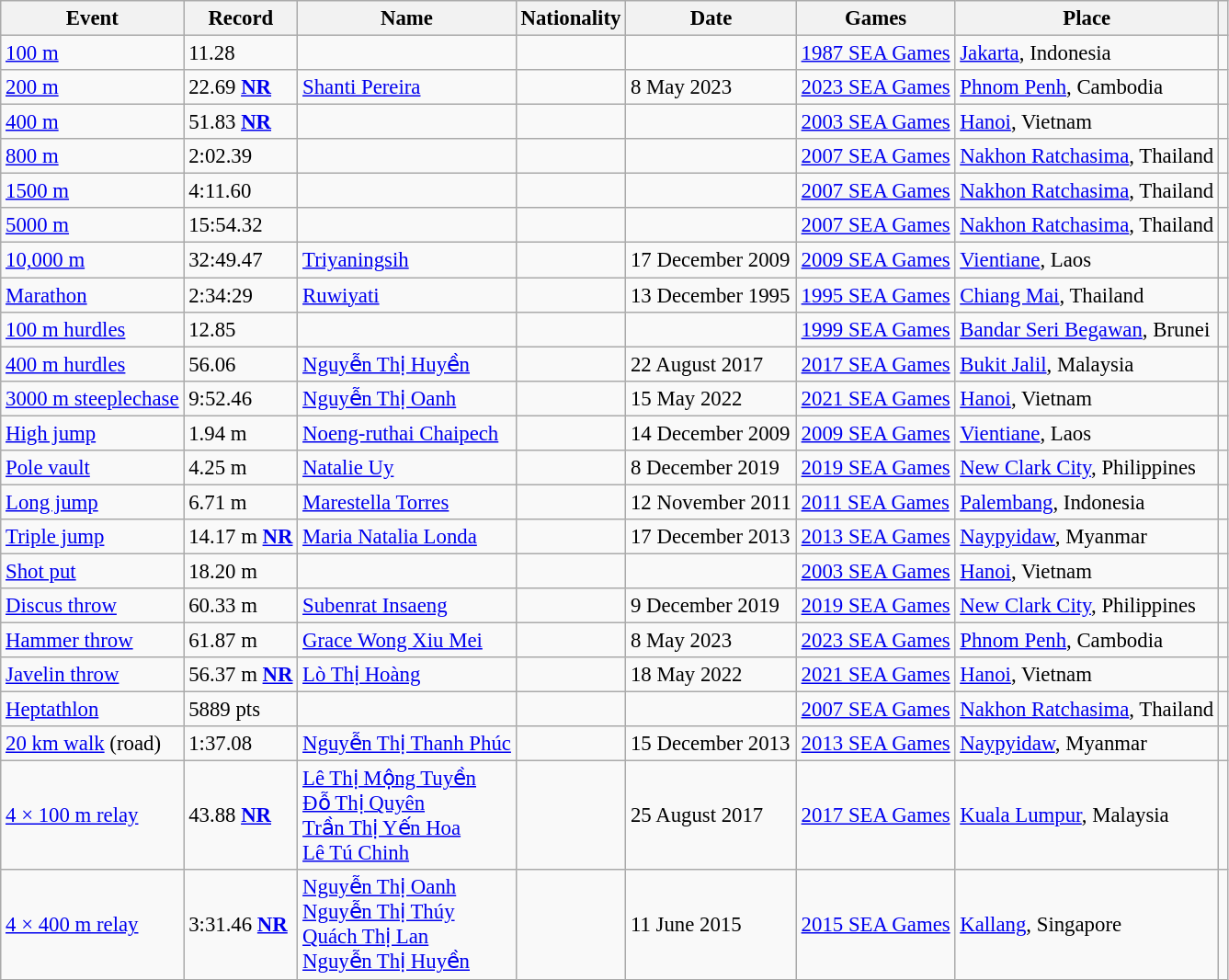<table class="wikitable" style="font-size:95%">
<tr>
<th>Event</th>
<th>Record</th>
<th>Name</th>
<th>Nationality</th>
<th>Date</th>
<th>Games</th>
<th>Place</th>
<th></th>
</tr>
<tr>
<td><a href='#'>100 m</a></td>
<td>11.28 </td>
<td></td>
<td></td>
<td></td>
<td><a href='#'>1987 SEA Games</a></td>
<td><a href='#'>Jakarta</a>, Indonesia</td>
<td></td>
</tr>
<tr>
<td><a href='#'>200 m</a></td>
<td>22.69  <strong><a href='#'>NR</a></strong></td>
<td><a href='#'>Shanti Pereira</a></td>
<td></td>
<td>8 May 2023</td>
<td><a href='#'>2023 SEA Games</a></td>
<td><a href='#'>Phnom Penh</a>, Cambodia</td>
<td></td>
</tr>
<tr>
<td><a href='#'>400 m</a></td>
<td>51.83 <strong><a href='#'>NR</a></strong></td>
<td></td>
<td></td>
<td></td>
<td><a href='#'>2003 SEA Games</a></td>
<td><a href='#'>Hanoi</a>, Vietnam</td>
<td></td>
</tr>
<tr>
<td><a href='#'>800 m</a></td>
<td>2:02.39</td>
<td></td>
<td></td>
<td></td>
<td><a href='#'>2007 SEA Games</a></td>
<td><a href='#'>Nakhon Ratchasima</a>, Thailand</td>
<td></td>
</tr>
<tr>
<td><a href='#'>1500 m</a></td>
<td>4:11.60</td>
<td></td>
<td></td>
<td></td>
<td><a href='#'>2007 SEA Games</a></td>
<td><a href='#'>Nakhon Ratchasima</a>, Thailand</td>
<td></td>
</tr>
<tr>
<td><a href='#'>5000 m</a></td>
<td>15:54.32</td>
<td></td>
<td></td>
<td></td>
<td><a href='#'>2007 SEA Games</a></td>
<td><a href='#'>Nakhon Ratchasima</a>, Thailand</td>
<td></td>
</tr>
<tr>
<td><a href='#'>10,000 m</a></td>
<td>32:49.47</td>
<td><a href='#'>Triyaningsih</a></td>
<td></td>
<td>17 December 2009</td>
<td><a href='#'>2009 SEA Games</a></td>
<td><a href='#'>Vientiane</a>, Laos</td>
<td></td>
</tr>
<tr>
<td><a href='#'>Marathon</a></td>
<td>2:34:29</td>
<td><a href='#'>Ruwiyati</a></td>
<td></td>
<td>13 December 1995</td>
<td><a href='#'>1995 SEA Games</a></td>
<td><a href='#'>Chiang Mai</a>, Thailand</td>
<td></td>
</tr>
<tr>
<td><a href='#'>100 m hurdles</a></td>
<td>12.85</td>
<td></td>
<td></td>
<td></td>
<td><a href='#'>1999 SEA Games</a></td>
<td><a href='#'>Bandar Seri Begawan</a>, Brunei</td>
<td></td>
</tr>
<tr>
<td><a href='#'>400 m hurdles</a></td>
<td>56.06</td>
<td><a href='#'>Nguyễn Thị Huyền</a></td>
<td></td>
<td>22 August 2017</td>
<td><a href='#'>2017 SEA Games</a></td>
<td><a href='#'>Bukit Jalil</a>, Malaysia</td>
<td></td>
</tr>
<tr>
<td><a href='#'>3000 m steeplechase</a></td>
<td>9:52.46</td>
<td><a href='#'>Nguyễn Thị Oanh</a></td>
<td></td>
<td>15 May 2022</td>
<td><a href='#'>2021 SEA Games</a></td>
<td><a href='#'>Hanoi</a>, Vietnam</td>
<td></td>
</tr>
<tr>
<td><a href='#'>High jump</a></td>
<td>1.94 m</td>
<td><a href='#'>Noeng-ruthai Chaipech</a></td>
<td></td>
<td>14 December 2009</td>
<td><a href='#'>2009 SEA Games</a></td>
<td><a href='#'>Vientiane</a>, Laos</td>
<td></td>
</tr>
<tr>
<td><a href='#'>Pole vault</a></td>
<td>4.25 m</td>
<td><a href='#'>Natalie Uy</a></td>
<td></td>
<td>8 December 2019</td>
<td><a href='#'>2019 SEA Games</a></td>
<td><a href='#'>New Clark City</a>, Philippines</td>
<td></td>
</tr>
<tr>
<td><a href='#'>Long jump</a></td>
<td>6.71 m</td>
<td><a href='#'>Marestella Torres</a></td>
<td></td>
<td>12 November 2011</td>
<td><a href='#'>2011 SEA Games</a></td>
<td><a href='#'>Palembang</a>, Indonesia</td>
<td></td>
</tr>
<tr>
<td><a href='#'>Triple jump</a></td>
<td>14.17 m  <strong><a href='#'>NR</a></strong></td>
<td><a href='#'>Maria Natalia Londa</a></td>
<td></td>
<td>17 December 2013</td>
<td><a href='#'>2013 SEA Games</a></td>
<td><a href='#'>Naypyidaw</a>, Myanmar</td>
<td></td>
</tr>
<tr>
<td><a href='#'>Shot put</a></td>
<td>18.20 m</td>
<td></td>
<td></td>
<td></td>
<td><a href='#'>2003 SEA Games</a></td>
<td><a href='#'>Hanoi</a>, Vietnam</td>
<td></td>
</tr>
<tr>
<td><a href='#'>Discus throw</a></td>
<td>60.33 m</td>
<td><a href='#'>Subenrat Insaeng</a></td>
<td></td>
<td>9 December 2019</td>
<td><a href='#'>2019 SEA Games</a></td>
<td><a href='#'>New Clark City</a>, Philippines</td>
<td></td>
</tr>
<tr>
<td><a href='#'>Hammer throw</a></td>
<td>61.87 m</td>
<td><a href='#'>Grace Wong Xiu Mei</a></td>
<td></td>
<td>8 May 2023</td>
<td><a href='#'>2023 SEA Games</a></td>
<td><a href='#'>Phnom Penh</a>, Cambodia</td>
<td></td>
</tr>
<tr>
<td><a href='#'>Javelin throw</a></td>
<td>56.37 m <strong><a href='#'>NR</a></strong></td>
<td><a href='#'>Lò Thị Hoàng</a></td>
<td></td>
<td>18 May 2022</td>
<td><a href='#'>2021 SEA Games</a></td>
<td><a href='#'>Hanoi</a>, Vietnam</td>
<td></td>
</tr>
<tr>
<td><a href='#'>Heptathlon</a></td>
<td>5889 pts</td>
<td></td>
<td></td>
<td></td>
<td><a href='#'>2007 SEA Games</a></td>
<td><a href='#'>Nakhon Ratchasima</a>, Thailand</td>
<td></td>
</tr>
<tr>
<td><a href='#'>20 km walk</a> (road)</td>
<td>1:37.08</td>
<td><a href='#'>Nguyễn Thị Thanh Phúc</a></td>
<td></td>
<td>15 December 2013</td>
<td><a href='#'>2013 SEA Games</a></td>
<td><a href='#'>Naypyidaw</a>, Myanmar</td>
<td></td>
</tr>
<tr>
<td><a href='#'>4 × 100 m relay</a></td>
<td>43.88 <strong><a href='#'>NR</a></strong></td>
<td><a href='#'>Lê Thị Mộng Tuyền</a><br><a href='#'>Đỗ Thị Quyên</a><br><a href='#'>Trần Thị Yến Hoa</a><br><a href='#'>Lê Tú Chinh</a></td>
<td></td>
<td>25 August 2017</td>
<td><a href='#'>2017 SEA Games</a></td>
<td><a href='#'>Kuala Lumpur</a>, Malaysia</td>
<td></td>
</tr>
<tr>
<td><a href='#'>4 × 400 m relay</a></td>
<td>3:31.46 <strong><a href='#'>NR</a></strong></td>
<td><a href='#'>Nguyễn Thị Oanh</a><br><a href='#'>Nguyễn Thị Thúy</a><br><a href='#'>Quách Thị Lan</a><br><a href='#'>Nguyễn Thị Huyền</a></td>
<td></td>
<td>11 June 2015</td>
<td><a href='#'>2015 SEA Games</a></td>
<td><a href='#'>Kallang</a>, Singapore</td>
<td></td>
</tr>
</table>
